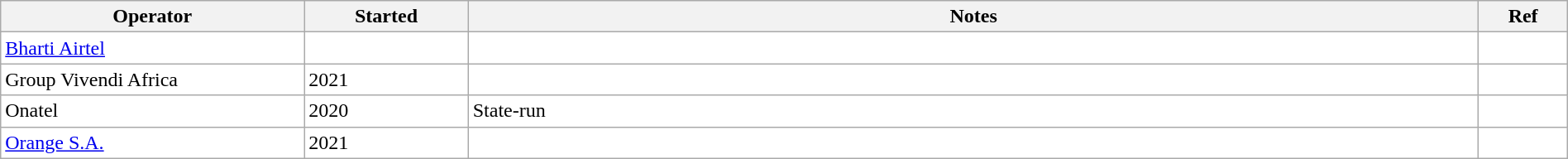<table class="wikitable" style="background: #FFFFFF; width: 100%; white-space: normal;">
<tr>
<th scope="col" width="100px">Operator</th>
<th scope="col" width="20px">Started</th>
<th scope="col" width="350px">Notes</th>
<th scope="col" width="20px">Ref</th>
</tr>
<tr>
<td><a href='#'>Bharti Airtel</a></td>
<td></td>
<td></td>
<td></td>
</tr>
<tr>
<td>Group Vivendi Africa</td>
<td>2021</td>
<td></td>
<td></td>
</tr>
<tr>
<td>Onatel</td>
<td>2020</td>
<td>State-run</td>
<td></td>
</tr>
<tr>
<td><a href='#'>Orange S.A.</a></td>
<td>2021</td>
<td></td>
<td></td>
</tr>
</table>
